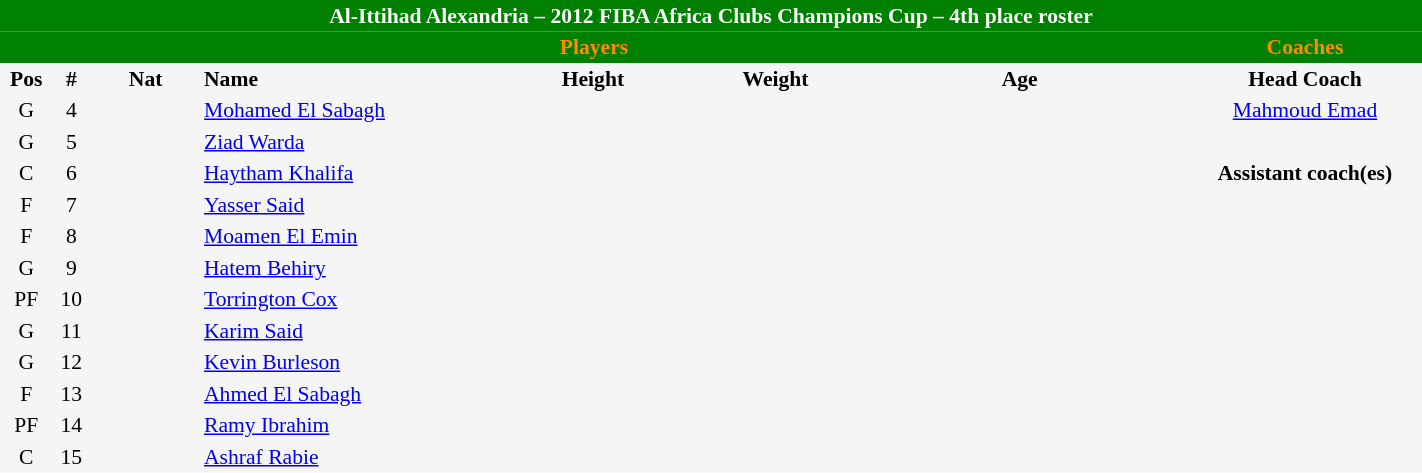<table border=0 cellpadding=2 cellspacing=0  |- bgcolor=#f5f5f5 style="text-align:center; font-size:90%;" width=75%>
<tr>
<td colspan="8" style="background: green; color: white"><strong>Al-Ittihad Alexandria – 2012 FIBA Africa Clubs Champions Cup – 4th place roster</strong></td>
</tr>
<tr>
<td colspan="7" style="background: green; color: #ff8c00"><strong>Players</strong></td>
<td style="background: green; color: #ff8c00"><strong>Coaches</strong></td>
</tr>
<tr style="background=#f5f5f5; color: black">
<th width=5px>Pos</th>
<th width=5px>#</th>
<th width=50px>Nat</th>
<th width=135px align=left>Name</th>
<th width=100px>Height</th>
<th width=70px>Weight</th>
<th width=160px>Age</th>
<th width=110px>Head Coach</th>
</tr>
<tr>
<td>G</td>
<td>4</td>
<td></td>
<td align=left><a href='#'>Mohamed El Sabagh</a></td>
<td><span></span></td>
<td></td>
<td><span></span></td>
<td> <a href='#'>Mahmoud Emad</a></td>
</tr>
<tr>
<td>G</td>
<td>5</td>
<td></td>
<td align=left><a href='#'>Ziad Warda</a></td>
<td><span></span></td>
<td></td>
<td><span></span></td>
</tr>
<tr>
<td>C</td>
<td>6</td>
<td></td>
<td align=left><a href='#'>Haytham Khalifa</a></td>
<td><span></span></td>
<td></td>
<td><span></span></td>
<td><strong>Assistant coach(es)</strong></td>
</tr>
<tr>
<td>F</td>
<td>7</td>
<td></td>
<td align=left><a href='#'>Yasser Said</a></td>
<td><span></span></td>
<td></td>
<td><span></span></td>
</tr>
<tr>
<td>F</td>
<td>8</td>
<td></td>
<td align=left><a href='#'>Moamen El Emin</a></td>
<td><span></span></td>
<td></td>
<td><span></span></td>
</tr>
<tr>
<td>G</td>
<td>9</td>
<td></td>
<td align=left><a href='#'>Hatem Behiry</a></td>
<td><span></span></td>
<td></td>
<td><span></span></td>
</tr>
<tr>
<td>PF</td>
<td>10</td>
<td></td>
<td align=left><a href='#'>Torrington Cox</a></td>
<td><span></span></td>
<td></td>
<td><span></span></td>
</tr>
<tr>
<td>G</td>
<td>11</td>
<td></td>
<td align=left><a href='#'>Karim Said</a></td>
<td><span></span></td>
<td></td>
<td><span></span></td>
</tr>
<tr>
<td>G</td>
<td>12</td>
<td></td>
<td align=left><a href='#'>Kevin Burleson</a></td>
<td><span></span></td>
<td><span></span></td>
<td><span></span></td>
</tr>
<tr>
<td>F</td>
<td>13</td>
<td></td>
<td align=left><a href='#'>Ahmed El Sabagh</a></td>
<td><span></span></td>
<td></td>
<td><span></span></td>
</tr>
<tr>
<td>PF</td>
<td>14</td>
<td></td>
<td align=left><a href='#'>Ramy Ibrahim</a></td>
<td><span></span></td>
<td></td>
<td><span></span></td>
</tr>
<tr>
<td>C</td>
<td>15</td>
<td></td>
<td align=left><a href='#'>Ashraf Rabie</a></td>
<td><span></span></td>
<td></td>
<td><span></span></td>
</tr>
</table>
